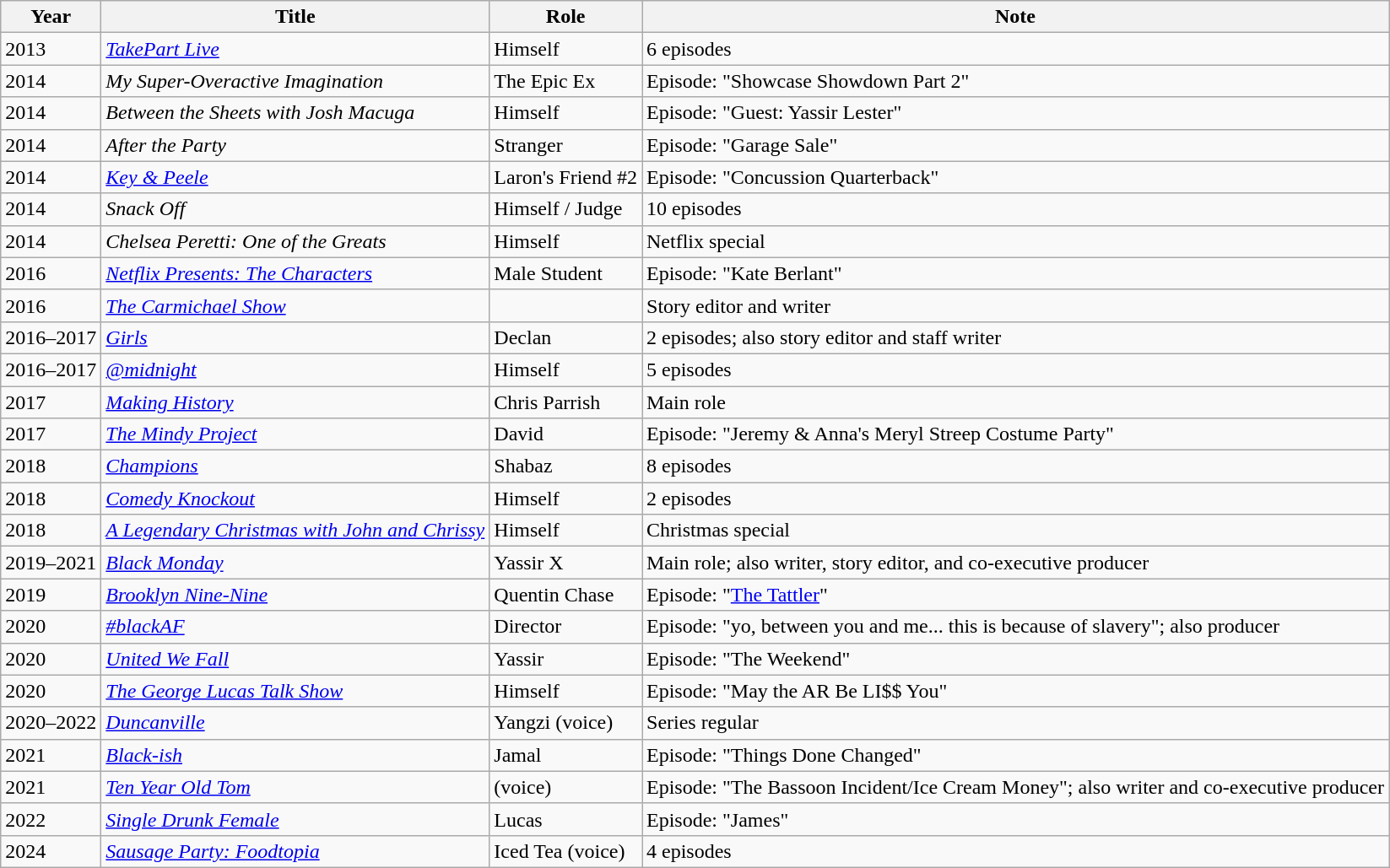<table class="wikitable sortable">
<tr>
<th>Year</th>
<th>Title</th>
<th>Role</th>
<th class="unsortable">Note</th>
</tr>
<tr>
<td>2013</td>
<td><em><a href='#'>TakePart Live</a></em></td>
<td>Himself</td>
<td>6 episodes</td>
</tr>
<tr>
<td>2014</td>
<td><em>My Super-Overactive Imagination</em></td>
<td>The Epic Ex</td>
<td>Episode: "Showcase Showdown Part 2"</td>
</tr>
<tr>
<td>2014</td>
<td><em>Between the Sheets with Josh Macuga</em></td>
<td>Himself</td>
<td>Episode: "Guest: Yassir Lester"</td>
</tr>
<tr>
<td>2014</td>
<td><em>After the Party</em></td>
<td>Stranger</td>
<td>Episode: "Garage Sale"</td>
</tr>
<tr>
<td>2014</td>
<td><em><a href='#'>Key & Peele</a></em></td>
<td>Laron's Friend #2</td>
<td>Episode: "Concussion Quarterback"</td>
</tr>
<tr>
<td>2014</td>
<td><em>Snack Off</em></td>
<td>Himself / Judge</td>
<td>10 episodes</td>
</tr>
<tr>
<td>2014</td>
<td><em>Chelsea Peretti: One of the Greats</em></td>
<td>Himself</td>
<td>Netflix special</td>
</tr>
<tr>
<td>2016</td>
<td><em><a href='#'>Netflix Presents: The Characters</a></em></td>
<td>Male Student</td>
<td>Episode: "Kate Berlant"</td>
</tr>
<tr>
<td>2016</td>
<td><em><a href='#'>The Carmichael Show</a></em></td>
<td></td>
<td>Story editor and writer</td>
</tr>
<tr>
<td>2016–2017</td>
<td><em><a href='#'>Girls</a></em></td>
<td>Declan</td>
<td>2 episodes; also story editor and staff writer</td>
</tr>
<tr>
<td>2016–2017</td>
<td><em><a href='#'>@midnight</a></em></td>
<td>Himself</td>
<td>5 episodes</td>
</tr>
<tr>
<td>2017</td>
<td><em><a href='#'>Making History</a></em></td>
<td>Chris Parrish</td>
<td>Main role</td>
</tr>
<tr>
<td>2017</td>
<td><em><a href='#'>The Mindy Project</a></em></td>
<td>David</td>
<td>Episode: "Jeremy & Anna's Meryl Streep Costume Party"</td>
</tr>
<tr>
<td>2018</td>
<td><em><a href='#'>Champions</a></em></td>
<td>Shabaz</td>
<td>8 episodes</td>
</tr>
<tr>
<td>2018</td>
<td><em><a href='#'>Comedy Knockout</a></em></td>
<td>Himself</td>
<td>2 episodes</td>
</tr>
<tr>
<td>2018</td>
<td><em><a href='#'>A Legendary Christmas with John and Chrissy</a></em></td>
<td>Himself</td>
<td>Christmas special</td>
</tr>
<tr>
<td>2019–2021</td>
<td><em><a href='#'>Black Monday</a></em></td>
<td>Yassir X</td>
<td>Main role; also writer, story editor, and co-executive producer</td>
</tr>
<tr>
<td>2019</td>
<td><em><a href='#'>Brooklyn Nine-Nine</a></em></td>
<td>Quentin Chase</td>
<td>Episode: "<a href='#'>The Tattler</a>"</td>
</tr>
<tr>
<td>2020</td>
<td><em><a href='#'>#blackAF</a></em></td>
<td>Director</td>
<td>Episode: "yo, between you and me... this is because of slavery"; also producer</td>
</tr>
<tr>
<td>2020</td>
<td><em><a href='#'>United We Fall</a></em></td>
<td>Yassir</td>
<td>Episode: "The Weekend"</td>
</tr>
<tr>
<td>2020</td>
<td><em><a href='#'>The George Lucas Talk Show</a></em></td>
<td>Himself</td>
<td>Episode: "May the AR Be LI$$ You"</td>
</tr>
<tr>
<td>2020–2022</td>
<td><em><a href='#'>Duncanville</a></em></td>
<td>Yangzi (voice)</td>
<td>Series regular</td>
</tr>
<tr>
<td>2021</td>
<td><em><a href='#'>Black-ish</a></em></td>
<td>Jamal</td>
<td>Episode: "Things Done Changed"</td>
</tr>
<tr>
<td>2021</td>
<td><em><a href='#'>Ten Year Old Tom</a></em></td>
<td>(voice)</td>
<td>Episode: "The Bassoon Incident/Ice Cream Money"; also writer and co-executive producer</td>
</tr>
<tr>
<td>2022</td>
<td><em><a href='#'>Single Drunk Female</a></em></td>
<td>Lucas</td>
<td>Episode: "James"</td>
</tr>
<tr>
<td>2024</td>
<td><em><a href='#'>Sausage Party: Foodtopia</a></em></td>
<td>Iced Tea (voice)</td>
<td>4 episodes</td>
</tr>
</table>
